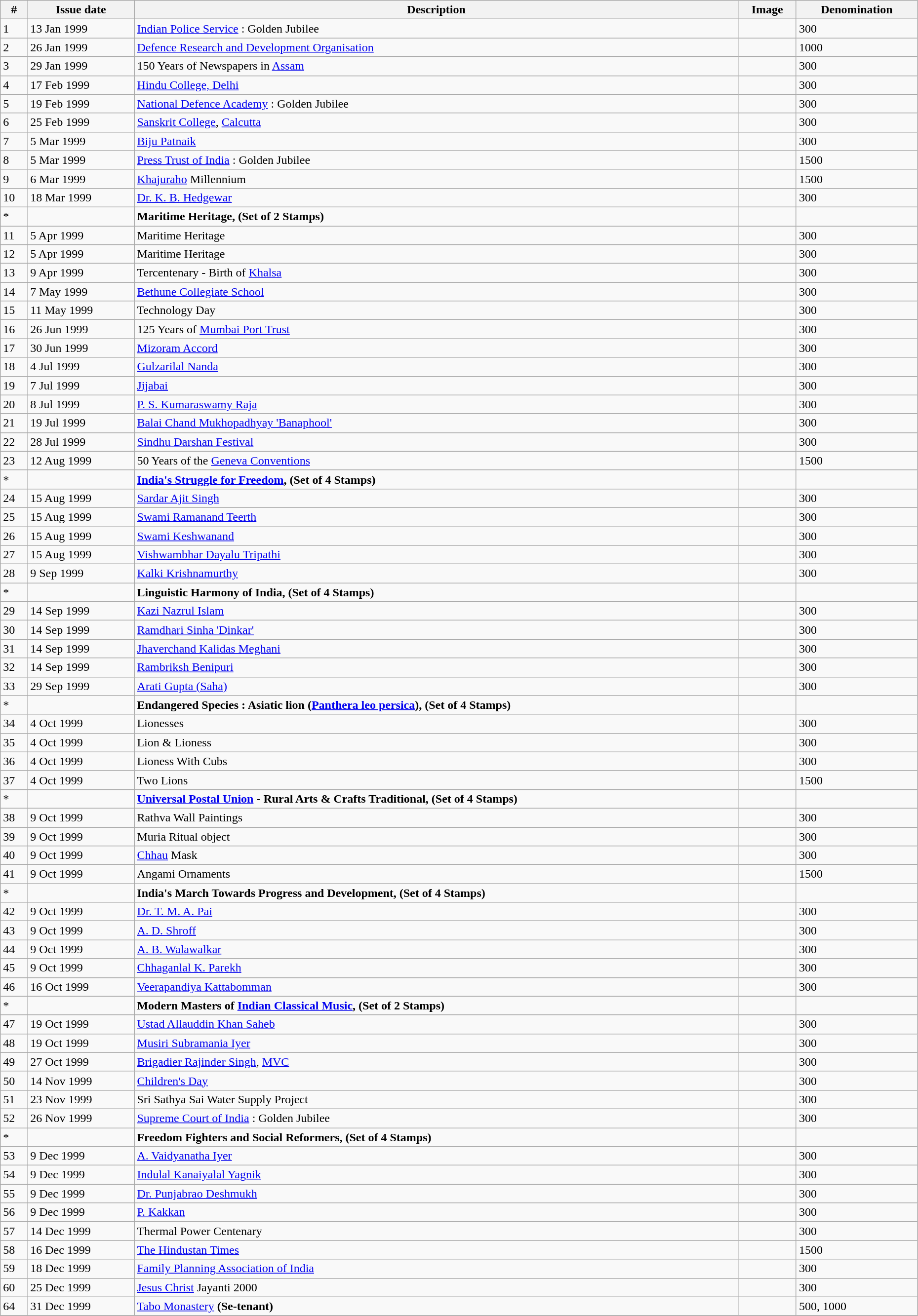<table class="wikitable" style="text-align:justify" width="98%">
<tr>
<th>#</th>
<th>Issue date</th>
<th>Description</th>
<th>Image</th>
<th>Denomination</th>
</tr>
<tr>
<td>1</td>
<td>13 Jan 1999</td>
<td><a href='#'>Indian Police Service</a> : Golden Jubilee</td>
<td></td>
<td>300</td>
</tr>
<tr>
<td>2</td>
<td>26 Jan 1999</td>
<td><a href='#'>Defence Research and Development Organisation</a></td>
<td></td>
<td>1000</td>
</tr>
<tr>
<td>3</td>
<td>29 Jan 1999</td>
<td>150 Years of Newspapers in <a href='#'>Assam</a></td>
<td></td>
<td>300</td>
</tr>
<tr>
<td>4</td>
<td>17 Feb 1999</td>
<td><a href='#'>Hindu College, Delhi</a></td>
<td></td>
<td>300</td>
</tr>
<tr>
<td>5</td>
<td>19 Feb 1999</td>
<td><a href='#'>National Defence Academy</a> : Golden Jubilee</td>
<td></td>
<td>300</td>
</tr>
<tr>
<td>6</td>
<td>25 Feb 1999</td>
<td><a href='#'>Sanskrit College</a>, <a href='#'>Calcutta</a></td>
<td></td>
<td>300</td>
</tr>
<tr>
<td>7</td>
<td>5 Mar 1999</td>
<td><a href='#'>Biju Patnaik</a></td>
<td></td>
<td>300</td>
</tr>
<tr>
<td>8</td>
<td>5 Mar 1999</td>
<td><a href='#'>Press Trust of India</a> : Golden Jubilee</td>
<td></td>
<td>1500</td>
</tr>
<tr>
<td>9</td>
<td>6 Mar 1999</td>
<td><a href='#'>Khajuraho</a> Millennium</td>
<td></td>
<td>1500</td>
</tr>
<tr>
<td>10</td>
<td>18 Mar 1999</td>
<td><a href='#'>Dr. K. B. Hedgewar</a></td>
<td></td>
<td>300</td>
</tr>
<tr>
<td>*</td>
<td></td>
<td><strong>Maritime Heritage, (Set of 2 Stamps)</strong></td>
<td></td>
<td></td>
</tr>
<tr>
<td>11</td>
<td>5 Apr 1999</td>
<td>Maritime Heritage</td>
<td></td>
<td>300</td>
</tr>
<tr>
<td>12</td>
<td>5 Apr 1999</td>
<td>Maritime Heritage</td>
<td></td>
<td>300</td>
</tr>
<tr>
<td>13</td>
<td>9 Apr 1999</td>
<td>Tercentenary - Birth of <a href='#'>Khalsa</a></td>
<td></td>
<td>300</td>
</tr>
<tr>
<td>14</td>
<td>7 May 1999</td>
<td><a href='#'>Bethune Collegiate School</a></td>
<td></td>
<td>300</td>
</tr>
<tr>
<td>15</td>
<td>11 May 1999</td>
<td>Technology Day</td>
<td></td>
<td>300</td>
</tr>
<tr>
<td>16</td>
<td>26 Jun 1999</td>
<td>125 Years of <a href='#'>Mumbai Port Trust</a></td>
<td></td>
<td>300</td>
</tr>
<tr>
<td>17</td>
<td>30 Jun 1999</td>
<td><a href='#'>Mizoram Accord</a></td>
<td></td>
<td>300</td>
</tr>
<tr>
<td>18</td>
<td>4 Jul 1999</td>
<td><a href='#'>Gulzarilal Nanda</a></td>
<td></td>
<td>300</td>
</tr>
<tr>
<td>19</td>
<td>7 Jul 1999</td>
<td><a href='#'>Jijabai</a></td>
<td></td>
<td>300</td>
</tr>
<tr>
<td>20</td>
<td>8 Jul 1999</td>
<td><a href='#'>P. S. Kumaraswamy Raja</a></td>
<td></td>
<td>300</td>
</tr>
<tr>
<td>21</td>
<td>19 Jul 1999</td>
<td><a href='#'>Balai Chand Mukhopadhyay 'Banaphool'</a></td>
<td></td>
<td>300</td>
</tr>
<tr>
<td>22</td>
<td>28 Jul 1999</td>
<td><a href='#'>Sindhu Darshan Festival</a></td>
<td></td>
<td>300</td>
</tr>
<tr>
<td>23</td>
<td>12 Aug 1999</td>
<td>50 Years of the <a href='#'>Geneva Conventions</a></td>
<td></td>
<td>1500</td>
</tr>
<tr>
<td>*</td>
<td></td>
<td><strong><a href='#'>India's Struggle for Freedom</a>, (Set of 4 Stamps)</strong></td>
<td></td>
<td></td>
</tr>
<tr>
<td>24</td>
<td>15 Aug 1999</td>
<td><a href='#'>Sardar Ajit Singh</a></td>
<td></td>
<td>300</td>
</tr>
<tr>
<td>25</td>
<td>15 Aug 1999</td>
<td><a href='#'>Swami Ramanand Teerth</a></td>
<td></td>
<td>300</td>
</tr>
<tr>
<td>26</td>
<td>15 Aug 1999</td>
<td><a href='#'>Swami Keshwanand</a></td>
<td></td>
<td>300</td>
</tr>
<tr>
<td>27</td>
<td>15 Aug 1999</td>
<td><a href='#'>Vishwambhar Dayalu Tripathi</a></td>
<td></td>
<td>300</td>
</tr>
<tr>
<td>28</td>
<td>9 Sep 1999</td>
<td><a href='#'>Kalki Krishnamurthy</a></td>
<td></td>
<td>300</td>
</tr>
<tr>
<td>*</td>
<td></td>
<td><strong>Linguistic Harmony of India, (Set of 4 Stamps)</strong></td>
<td></td>
<td></td>
</tr>
<tr>
<td>29</td>
<td>14 Sep 1999</td>
<td><a href='#'>Kazi Nazrul Islam</a></td>
<td></td>
<td>300</td>
</tr>
<tr>
<td>30</td>
<td>14 Sep 1999</td>
<td><a href='#'>Ramdhari Sinha 'Dinkar'</a></td>
<td></td>
<td>300</td>
</tr>
<tr>
<td>31</td>
<td>14 Sep 1999</td>
<td><a href='#'>Jhaverchand Kalidas Meghani</a></td>
<td></td>
<td>300</td>
</tr>
<tr>
<td>32</td>
<td>14 Sep 1999</td>
<td><a href='#'>Rambriksh Benipuri</a></td>
<td></td>
<td>300</td>
</tr>
<tr>
<td>33</td>
<td>29 Sep 1999</td>
<td><a href='#'>Arati Gupta (Saha)</a></td>
<td></td>
<td>300</td>
</tr>
<tr>
<td>*</td>
<td></td>
<td><strong>Endangered Species : Asiatic lion (<a href='#'>Panthera leo persica</a>), (Set of 4 Stamps)</strong></td>
<td></td>
<td></td>
</tr>
<tr>
<td>34</td>
<td>4 Oct 1999</td>
<td>Lionesses</td>
<td></td>
<td>300</td>
</tr>
<tr>
<td>35</td>
<td>4 Oct 1999</td>
<td>Lion & Lioness</td>
<td></td>
<td>300</td>
</tr>
<tr>
<td>36</td>
<td>4 Oct 1999</td>
<td>Lioness With Cubs</td>
<td></td>
<td>300</td>
</tr>
<tr>
<td>37</td>
<td>4 Oct 1999</td>
<td>Two Lions</td>
<td></td>
<td>1500</td>
</tr>
<tr>
<td>*</td>
<td></td>
<td><strong><a href='#'>Universal Postal Union</a> - Rural Arts & Crafts Traditional, (Set of 4 Stamps)</strong></td>
<td></td>
<td></td>
</tr>
<tr>
<td>38</td>
<td>9 Oct 1999</td>
<td>Rathva Wall Paintings</td>
<td></td>
<td>300</td>
</tr>
<tr>
<td>39</td>
<td>9 Oct 1999</td>
<td>Muria Ritual object</td>
<td></td>
<td>300</td>
</tr>
<tr>
<td>40</td>
<td>9 Oct 1999</td>
<td><a href='#'>Chhau</a> Mask</td>
<td></td>
<td>300</td>
</tr>
<tr>
<td>41</td>
<td>9 Oct 1999</td>
<td>Angami Ornaments</td>
<td></td>
<td>1500</td>
</tr>
<tr>
<td>*</td>
<td></td>
<td><strong>India's March Towards Progress and Development, (Set of 4 Stamps)</strong></td>
<td></td>
<td></td>
</tr>
<tr>
<td>42</td>
<td>9 Oct 1999</td>
<td><a href='#'>Dr. T. M. A. Pai</a></td>
<td></td>
<td>300</td>
</tr>
<tr>
<td>43</td>
<td>9 Oct 1999</td>
<td><a href='#'>A. D. Shroff</a></td>
<td></td>
<td>300</td>
</tr>
<tr>
<td>44</td>
<td>9 Oct 1999</td>
<td><a href='#'>A. B. Walawalkar</a></td>
<td></td>
<td>300</td>
</tr>
<tr>
<td>45</td>
<td>9 Oct 1999</td>
<td><a href='#'>Chhaganlal K. Parekh</a></td>
<td></td>
<td>300</td>
</tr>
<tr>
<td>46</td>
<td>16 Oct 1999</td>
<td><a href='#'>Veerapandiya Kattabomman</a></td>
<td></td>
<td>300</td>
</tr>
<tr>
<td>*</td>
<td></td>
<td><strong>Modern Masters of <a href='#'>Indian Classical Music</a>, (Set of 2 Stamps)</strong></td>
<td></td>
<td></td>
</tr>
<tr>
<td>47</td>
<td>19 Oct 1999</td>
<td><a href='#'>Ustad Allauddin Khan Saheb</a></td>
<td></td>
<td>300</td>
</tr>
<tr>
<td>48</td>
<td>19 Oct 1999</td>
<td><a href='#'>Musiri Subramania Iyer</a></td>
<td></td>
<td>300</td>
</tr>
<tr>
<td>49</td>
<td>27 Oct 1999</td>
<td><a href='#'>Brigadier Rajinder Singh</a>, <a href='#'>MVC</a></td>
<td></td>
<td>300</td>
</tr>
<tr>
<td>50</td>
<td>14 Nov 1999</td>
<td><a href='#'>Children's Day</a></td>
<td></td>
<td>300</td>
</tr>
<tr>
<td>51</td>
<td>23 Nov 1999</td>
<td>Sri Sathya Sai Water Supply Project</td>
<td></td>
<td>300</td>
</tr>
<tr>
<td>52</td>
<td>26 Nov 1999</td>
<td><a href='#'>Supreme Court of India</a> : Golden Jubilee</td>
<td></td>
<td>300</td>
</tr>
<tr>
<td>*</td>
<td></td>
<td><strong>Freedom Fighters and Social Reformers, (Set of 4 Stamps)</strong></td>
<td></td>
<td></td>
</tr>
<tr>
<td>53</td>
<td>9 Dec 1999</td>
<td><a href='#'>A. Vaidyanatha Iyer</a></td>
<td></td>
<td>300</td>
</tr>
<tr>
<td>54</td>
<td>9 Dec 1999</td>
<td><a href='#'>Indulal Kanaiyalal Yagnik</a></td>
<td></td>
<td>300</td>
</tr>
<tr>
<td>55</td>
<td>9 Dec 1999</td>
<td><a href='#'>Dr. Punjabrao Deshmukh</a></td>
<td></td>
<td>300</td>
</tr>
<tr>
<td>56</td>
<td>9 Dec 1999</td>
<td><a href='#'>P. Kakkan</a></td>
<td></td>
<td>300</td>
</tr>
<tr>
<td>57</td>
<td>14 Dec 1999</td>
<td>Thermal Power Centenary</td>
<td></td>
<td>300</td>
</tr>
<tr>
<td>58</td>
<td>16 Dec 1999</td>
<td><a href='#'>The Hindustan Times</a></td>
<td></td>
<td>1500</td>
</tr>
<tr>
<td>59</td>
<td>18 Dec 1999</td>
<td><a href='#'>Family Planning Association of India</a></td>
<td></td>
<td>300</td>
</tr>
<tr>
<td>60</td>
<td>25 Dec 1999</td>
<td><a href='#'>Jesus Christ</a> Jayanti 2000</td>
<td></td>
<td>300</td>
</tr>
<tr>
<td>64</td>
<td>31 Dec 1999</td>
<td><a href='#'>Tabo Monastery</a> <strong>(Se-tenant)</strong></td>
<td></td>
<td>500, 1000</td>
</tr>
<tr>
</tr>
</table>
